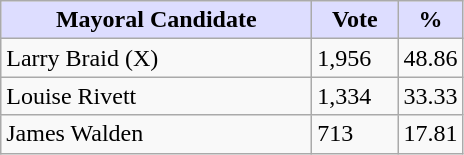<table class="wikitable">
<tr>
<th style="background:#ddf; width:200px;">Mayoral Candidate </th>
<th style="background:#ddf; width:50px;">Vote</th>
<th style="background:#ddf; width:30px;">%</th>
</tr>
<tr>
<td>Larry Braid (X)</td>
<td>1,956</td>
<td>48.86</td>
</tr>
<tr>
<td>Louise Rivett</td>
<td>1,334</td>
<td>33.33</td>
</tr>
<tr>
<td>James Walden</td>
<td>713</td>
<td>17.81</td>
</tr>
</table>
